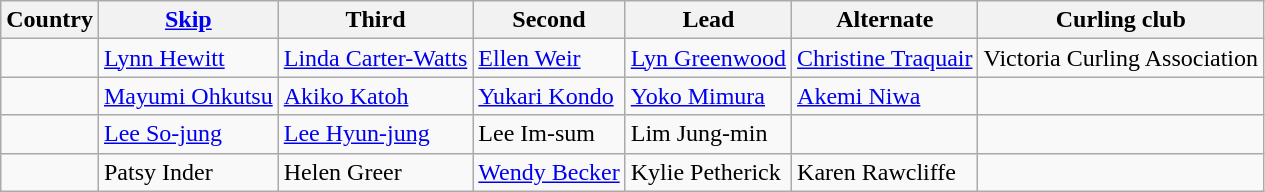<table class="wikitable">
<tr>
<th>Country</th>
<th><a href='#'>Skip</a></th>
<th>Third</th>
<th>Second</th>
<th>Lead</th>
<th>Alternate</th>
<th>Curling club</th>
</tr>
<tr>
<td></td>
<td><a href='#'>Lynn Hewitt</a></td>
<td><a href='#'>Linda Carter-Watts</a></td>
<td><a href='#'>Ellen Weir</a></td>
<td><a href='#'>Lyn Greenwood</a></td>
<td><a href='#'>Christine Traquair</a></td>
<td>Victoria Curling Association</td>
</tr>
<tr>
<td></td>
<td><a href='#'>Mayumi Ohkutsu</a></td>
<td><a href='#'>Akiko Katoh</a></td>
<td><a href='#'>Yukari Kondo</a></td>
<td><a href='#'>Yoko Mimura</a></td>
<td><a href='#'>Akemi Niwa</a></td>
<td></td>
</tr>
<tr>
<td></td>
<td><a href='#'>Lee So-jung</a></td>
<td><a href='#'>Lee Hyun-jung</a></td>
<td>Lee Im-sum</td>
<td>Lim Jung-min</td>
<td></td>
<td></td>
</tr>
<tr>
<td></td>
<td>Patsy Inder</td>
<td>Helen Greer</td>
<td><a href='#'>Wendy Becker</a></td>
<td>Kylie Petherick</td>
<td>Karen Rawcliffe</td>
<td></td>
</tr>
</table>
